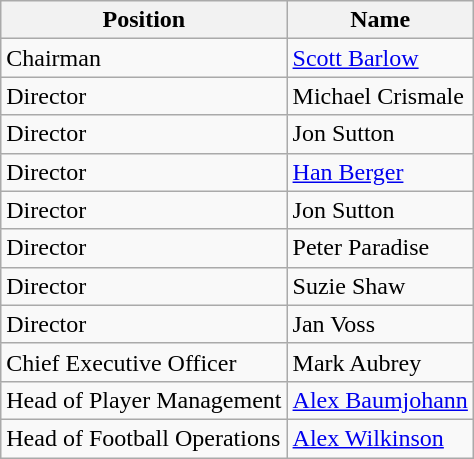<table class="wikitable">
<tr>
<th>Position</th>
<th>Name</th>
</tr>
<tr>
<td>Chairman</td>
<td><a href='#'>Scott Barlow</a></td>
</tr>
<tr>
<td>Director</td>
<td>Michael Crismale</td>
</tr>
<tr>
<td>Director</td>
<td>Jon Sutton</td>
</tr>
<tr>
<td>Director</td>
<td><a href='#'>Han Berger</a></td>
</tr>
<tr>
<td>Director</td>
<td>Jon Sutton</td>
</tr>
<tr>
<td>Director</td>
<td>Peter Paradise</td>
</tr>
<tr>
<td>Director</td>
<td>Suzie Shaw</td>
</tr>
<tr>
<td>Director</td>
<td>Jan Voss</td>
</tr>
<tr>
<td>Chief Executive Officer</td>
<td>Mark Aubrey</td>
</tr>
<tr>
<td>Head of Player Management</td>
<td><a href='#'>Alex Baumjohann</a></td>
</tr>
<tr>
<td>Head of Football Operations</td>
<td><a href='#'>Alex Wilkinson</a></td>
</tr>
</table>
